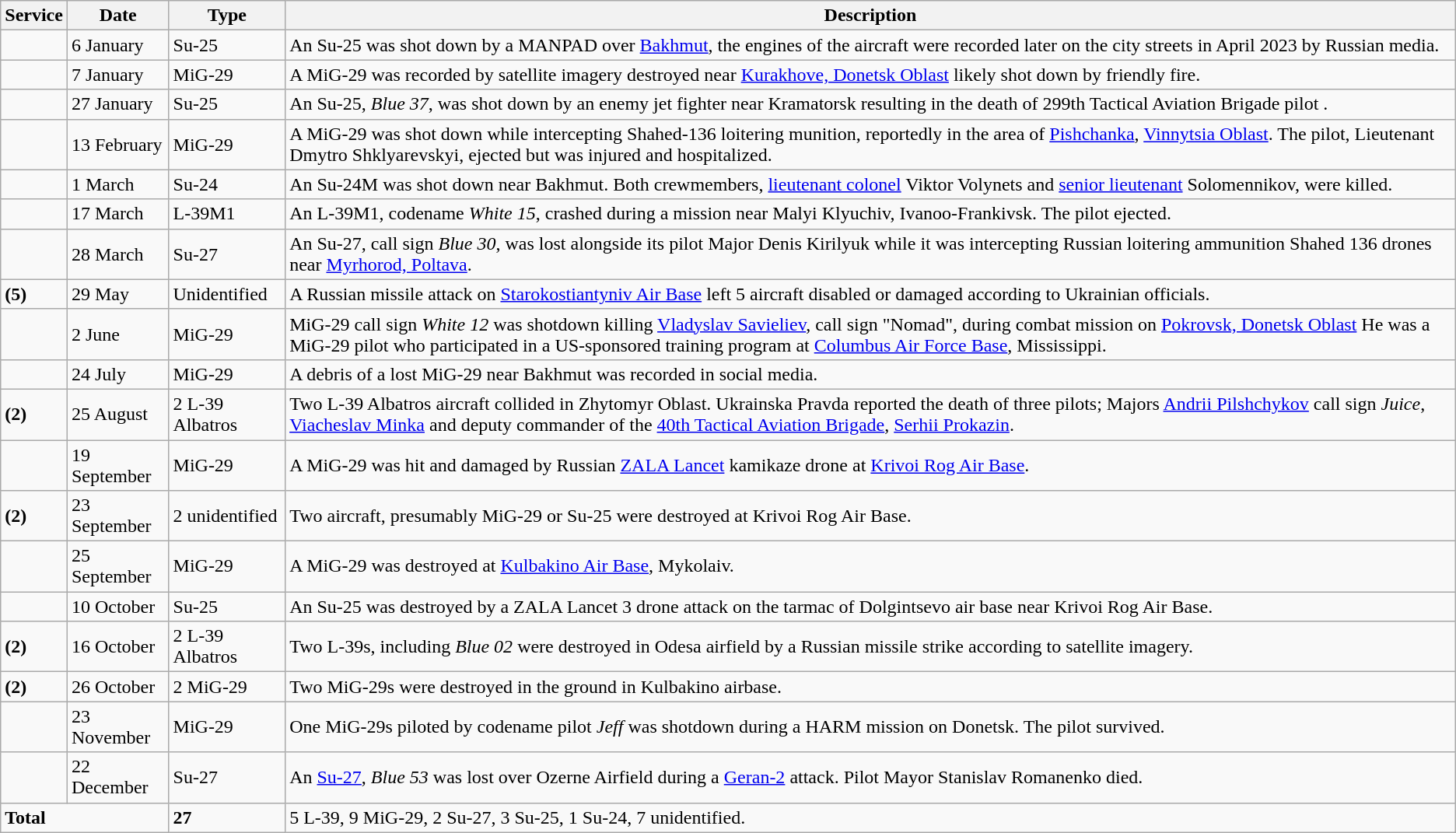<table class="wikitable">
<tr>
<th>Service</th>
<th>Date</th>
<th>Type</th>
<th>Description</th>
</tr>
<tr>
<td></td>
<td>6 January</td>
<td>Su-25</td>
<td>An Su-25 was shot down by a MANPAD over <a href='#'>Bakhmut</a>, the engines of the aircraft were recorded later on the city streets in April 2023 by Russian media.</td>
</tr>
<tr>
<td></td>
<td>7 January</td>
<td>MiG-29</td>
<td>A MiG-29 was recorded by satellite imagery destroyed near <a href='#'>Kurakhove, Donetsk Oblast</a> likely shot down by friendly fire.</td>
</tr>
<tr>
<td></td>
<td>27 January</td>
<td>Su-25</td>
<td>An Su-25, <em>Blue 37</em>, was shot down by an enemy jet fighter near Kramatorsk resulting in the death of 299th Tactical Aviation Brigade pilot .</td>
</tr>
<tr>
<td></td>
<td>13 February</td>
<td>MiG-29</td>
<td>A MiG-29 was shot down while intercepting Shahed-136 loitering munition, reportedly in the area of <a href='#'>Pishchanka</a>, <a href='#'>Vinnytsia Oblast</a>. The pilot, Lieutenant Dmytro Shklyarevskyi, ejected but was injured and hospitalized.</td>
</tr>
<tr>
<td></td>
<td>1 March</td>
<td>Su-24</td>
<td>An Su-24M was shot down near Bakhmut. Both crewmembers, <a href='#'>lieutenant colonel</a> Viktor Volynets and <a href='#'>senior lieutenant</a> Solomennikov, were killed.</td>
</tr>
<tr>
<td></td>
<td>17 March</td>
<td>L-39M1</td>
<td>An L-39M1, codename <em>White 15</em>, crashed during a mission near Malyi Klyuchiv, Ivanoo-Frankivsk. The pilot ejected.</td>
</tr>
<tr>
<td></td>
<td>28 March</td>
<td>Su-27</td>
<td>An Su-27, call sign <em>Blue 30</em>, was lost alongside its pilot Major Denis Kirilyuk while it was intercepting Russian loitering ammunition Shahed 136 drones near <a href='#'>Myrhorod, Poltava</a>.</td>
</tr>
<tr>
<td> <strong>(5)</strong></td>
<td>29 May</td>
<td>Unidentified</td>
<td>A Russian missile attack on <a href='#'>Starokostiantyniv Air Base</a> left 5 aircraft disabled or damaged according to Ukrainian officials.</td>
</tr>
<tr>
<td></td>
<td>2 June</td>
<td>MiG-29</td>
<td>MiG-29 call sign <em>White 12</em> was shotdown killing <a href='#'>Vladyslav Savieliev</a>, call sign "Nomad", during combat mission on <a href='#'>Pokrovsk, Donetsk Oblast</a> He was a MiG-29 pilot who participated in a US-sponsored training program at <a href='#'>Columbus Air Force Base</a>, Mississippi.</td>
</tr>
<tr>
<td></td>
<td>24 July</td>
<td>MiG-29</td>
<td>A debris of a lost MiG-29 near Bakhmut was recorded in social media.</td>
</tr>
<tr>
<td> <strong>(2)</strong></td>
<td>25 August</td>
<td>2 L-39 Albatros</td>
<td>Two L-39 Albatros aircraft collided in Zhytomyr Oblast. Ukrainska Pravda reported the death of three pilots; Majors <a href='#'>Andrii Pilshchykov</a> call sign <em>Juice</em>, <a href='#'>Viacheslav Minka</a> and deputy commander of the <a href='#'>40th Tactical Aviation Brigade</a>, <a href='#'>Serhii Prokazin</a>.</td>
</tr>
<tr>
<td></td>
<td>19 September</td>
<td>MiG-29</td>
<td>A MiG-29 was hit and damaged by Russian <a href='#'>ZALA Lancet</a> kamikaze drone at <a href='#'>Krivoi Rog Air Base</a>.</td>
</tr>
<tr>
<td> <strong>(2)</strong></td>
<td>23 September</td>
<td>2 unidentified</td>
<td>Two aircraft, presumably MiG-29 or Su-25 were destroyed at Krivoi Rog Air Base.</td>
</tr>
<tr>
<td></td>
<td>25 September</td>
<td>MiG-29</td>
<td>A MiG-29 was destroyed at <a href='#'>Kulbakino Air Base</a>, Mykolaiv.</td>
</tr>
<tr>
<td></td>
<td>10 October</td>
<td>Su-25</td>
<td>An Su-25 was destroyed by a ZALA Lancet 3 drone attack on the tarmac of Dolgintsevo air base near Krivoi Rog Air Base.</td>
</tr>
<tr>
<td> <strong>(2)</strong></td>
<td>16 October</td>
<td>2 L-39 Albatros</td>
<td>Two L-39s, including <em>Blue 02</em> were destroyed in Odesa airfield by a Russian missile strike according to satellite imagery.</td>
</tr>
<tr>
<td> <strong>(2)</strong></td>
<td>26 October</td>
<td>2 MiG-29</td>
<td>Two MiG-29s were destroyed in the ground in Kulbakino airbase.</td>
</tr>
<tr>
<td></td>
<td>23 November</td>
<td>MiG-29</td>
<td>One MiG-29s piloted by codename pilot <em>Jeff</em> was shotdown during a HARM mission on Donetsk. The pilot survived.</td>
</tr>
<tr>
<td></td>
<td>22 December</td>
<td>Su-27</td>
<td>An <a href='#'>Su-27</a>, <em>Blue 53</em> was lost over Ozerne Airfield during a <a href='#'>Geran-2</a> attack. Pilot Mayor Stanislav Romanenko died.</td>
</tr>
<tr>
<td colspan="2"><strong>Total</strong></td>
<td><strong>27</strong></td>
<td>5 L-39, 9 MiG-29, 2 Su-27, 3 Su-25, 1 Su-24, 7 unidentified.</td>
</tr>
</table>
